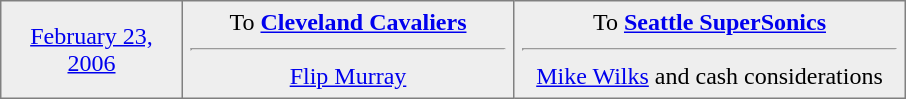<table border="1" style="border-collapse:collapse; text-align:center;"  cellpadding="5">
<tr style="background:#eee;">
<td style="width:110px"><a href='#'>February 23, 2006</a></td>
<td style="width:210px; vertical-align:top;">To <strong><a href='#'>Cleveland Cavaliers</a></strong> <hr><a href='#'>Flip Murray</a></td>
<td style="width:250px; vertical-align:top;">To <strong><a href='#'>Seattle SuperSonics</a></strong> <hr><a href='#'>Mike Wilks</a> and cash considerations</td>
</tr>
</table>
